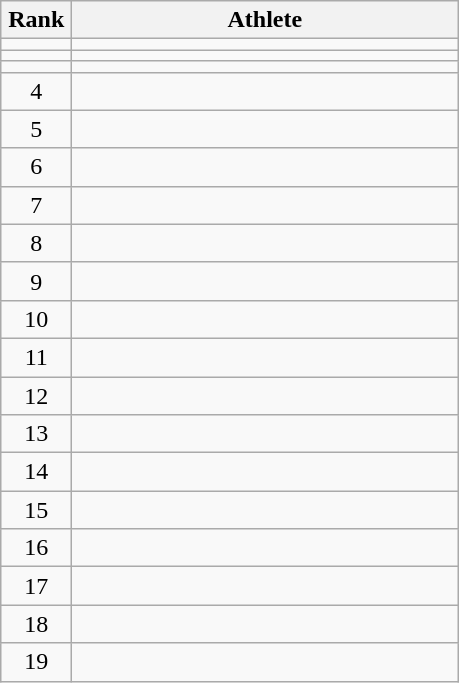<table class="wikitable" style="text-align: center;">
<tr>
<th width=40>Rank</th>
<th width=250>Athlete</th>
</tr>
<tr>
<td></td>
<td align="left"></td>
</tr>
<tr>
<td></td>
<td align="left"></td>
</tr>
<tr>
<td></td>
<td align="left"></td>
</tr>
<tr>
<td>4</td>
<td align="left"></td>
</tr>
<tr>
<td>5</td>
<td align="left"></td>
</tr>
<tr>
<td>6</td>
<td align="left"></td>
</tr>
<tr>
<td>7</td>
<td align="left"></td>
</tr>
<tr>
<td>8</td>
<td align="left"></td>
</tr>
<tr>
<td>9</td>
<td align="left"></td>
</tr>
<tr>
<td>10</td>
<td align="left"></td>
</tr>
<tr>
<td>11</td>
<td align="left"></td>
</tr>
<tr>
<td>12</td>
<td align="left"></td>
</tr>
<tr>
<td>13</td>
<td align="left"></td>
</tr>
<tr>
<td>14</td>
<td align="left"></td>
</tr>
<tr>
<td>15</td>
<td align="left"></td>
</tr>
<tr>
<td>16</td>
<td align="left"></td>
</tr>
<tr>
<td>17</td>
<td align="left"></td>
</tr>
<tr>
<td>18</td>
<td align="left"></td>
</tr>
<tr>
<td>19</td>
<td align="left"></td>
</tr>
</table>
